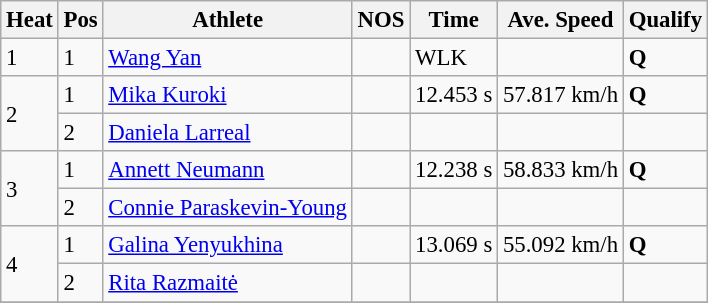<table class="wikitable" style="font-size:95%;">
<tr>
<th>Heat</th>
<th>Pos</th>
<th>Athlete</th>
<th>NOS</th>
<th>Time</th>
<th>Ave. Speed</th>
<th>Qualify</th>
</tr>
<tr>
<td rowspan=1>1</td>
<td>1</td>
<td><a href='#'>Wang Yan</a></td>
<td></td>
<td>WLK</td>
<td></td>
<td><strong>Q</strong></td>
</tr>
<tr>
<td rowspan=2>2</td>
<td>1</td>
<td><a href='#'>Mika Kuroki</a></td>
<td></td>
<td>12.453 s</td>
<td>57.817 km/h</td>
<td><strong>Q</strong></td>
</tr>
<tr>
<td>2</td>
<td><a href='#'>Daniela Larreal</a></td>
<td></td>
<td></td>
<td></td>
<td></td>
</tr>
<tr>
<td rowspan=2>3</td>
<td>1</td>
<td><a href='#'>Annett Neumann</a></td>
<td></td>
<td>12.238 s</td>
<td>58.833 km/h</td>
<td><strong>Q</strong></td>
</tr>
<tr>
<td>2</td>
<td><a href='#'>Connie Paraskevin-Young</a></td>
<td></td>
<td></td>
<td></td>
<td></td>
</tr>
<tr>
<td rowspan=2>4</td>
<td>1</td>
<td><a href='#'>Galina Yenyukhina</a></td>
<td></td>
<td>13.069 s</td>
<td>55.092 km/h</td>
<td><strong>Q</strong></td>
</tr>
<tr>
<td>2</td>
<td><a href='#'>Rita Razmaitė</a></td>
<td></td>
<td></td>
<td></td>
<td></td>
</tr>
<tr>
</tr>
</table>
